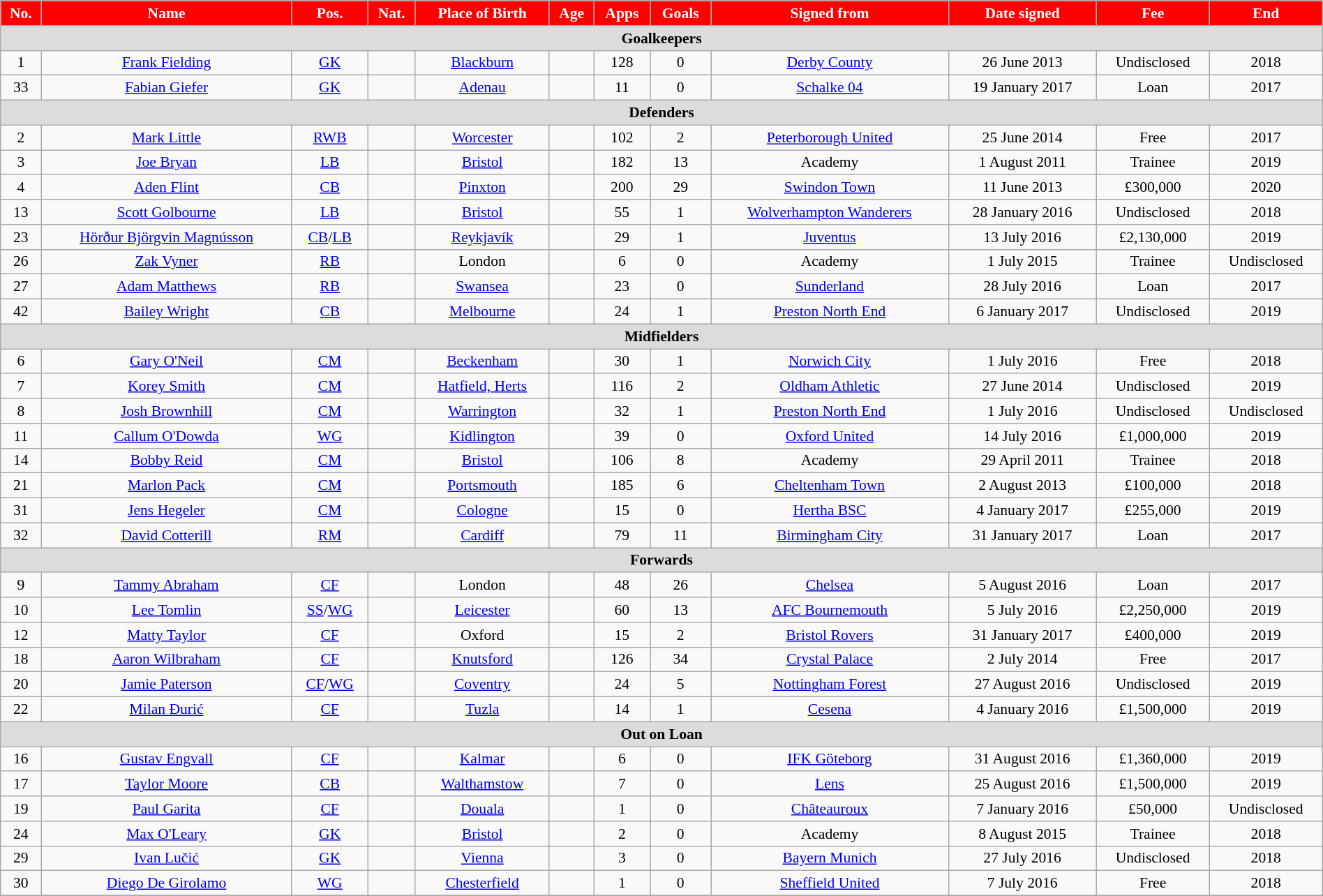<table class="wikitable" style="text-align:center; font-size:90%; width:100%;">
<tr>
<th style="background:#f00; color:white; text-align:center;">No.</th>
<th style="background:#f00; color:white; text-align:center;">Name</th>
<th style="background:#f00; color:white; text-align:center;">Pos.</th>
<th style="background:#f00; color:white; text-align:center;">Nat.</th>
<th style="background:#f00; color:white; text-align:center;">Place of Birth</th>
<th style="background:#f00; color:white; text-align:center;">Age</th>
<th style="background:#f00; color:white; text-align:center;">Apps</th>
<th style="background:#f00; color:white; text-align:center;">Goals</th>
<th style="background:#f00; color:white; text-align:center;">Signed from</th>
<th style="background:#f00; color:white; text-align:center;">Date signed</th>
<th style="background:#f00; color:white; text-align:center;">Fee</th>
<th style="background:#f00; color:white; text-align:center;">End</th>
</tr>
<tr>
<th colspan="14" style="background:#dcdcdc; text-align:center;">Goalkeepers</th>
</tr>
<tr>
<td>1</td>
<td><a href='#'>Frank Fielding</a></td>
<td><a href='#'>GK</a></td>
<td></td>
<td><a href='#'>Blackburn</a></td>
<td></td>
<td>128</td>
<td>0</td>
<td><a href='#'>Derby County</a></td>
<td>26 June 2013</td>
<td>Undisclosed</td>
<td>2018</td>
</tr>
<tr>
<td>33</td>
<td><a href='#'>Fabian Giefer</a></td>
<td><a href='#'>GK</a></td>
<td></td>
<td><a href='#'>Adenau</a></td>
<td></td>
<td>11</td>
<td>0</td>
<td><a href='#'>Schalke 04</a></td>
<td>19 January 2017</td>
<td>Loan</td>
<td>2017</td>
</tr>
<tr>
<th colspan="14" style="background:#dcdcdc; text-align:center;">Defenders</th>
</tr>
<tr>
<td>2</td>
<td><a href='#'>Mark Little</a></td>
<td><a href='#'>RWB</a></td>
<td></td>
<td><a href='#'>Worcester</a></td>
<td></td>
<td>102</td>
<td>2</td>
<td><a href='#'>Peterborough United</a></td>
<td>25 June 2014</td>
<td>Free</td>
<td>2017</td>
</tr>
<tr>
<td>3</td>
<td><a href='#'>Joe Bryan</a></td>
<td><a href='#'>LB</a></td>
<td></td>
<td><a href='#'>Bristol</a></td>
<td></td>
<td>182</td>
<td>13</td>
<td>Academy</td>
<td>1 August 2011</td>
<td>Trainee</td>
<td>2019</td>
</tr>
<tr>
<td>4</td>
<td><a href='#'>Aden Flint</a></td>
<td><a href='#'>CB</a></td>
<td></td>
<td><a href='#'>Pinxton</a></td>
<td></td>
<td>200</td>
<td>29</td>
<td><a href='#'>Swindon Town</a></td>
<td>11 June 2013</td>
<td>£300,000</td>
<td>2020</td>
</tr>
<tr>
<td>13</td>
<td><a href='#'>Scott Golbourne</a></td>
<td><a href='#'>LB</a></td>
<td></td>
<td><a href='#'>Bristol</a></td>
<td></td>
<td>55</td>
<td>1</td>
<td><a href='#'>Wolverhampton Wanderers</a></td>
<td>28 January 2016</td>
<td>Undisclosed</td>
<td>2018</td>
</tr>
<tr>
<td>23</td>
<td><a href='#'>Hörður Björgvin Magnússon</a></td>
<td><a href='#'>CB</a>/<a href='#'>LB</a></td>
<td></td>
<td><a href='#'>Reykjavík</a></td>
<td></td>
<td>29</td>
<td>1</td>
<td><a href='#'>Juventus</a></td>
<td>13 July 2016</td>
<td>£2,130,000</td>
<td>2019</td>
</tr>
<tr>
<td>26</td>
<td><a href='#'>Zak Vyner</a></td>
<td><a href='#'>RB</a></td>
<td></td>
<td>London</td>
<td></td>
<td>6</td>
<td>0</td>
<td>Academy</td>
<td>1 July 2015</td>
<td>Trainee</td>
<td>Undisclosed</td>
</tr>
<tr>
<td>27</td>
<td><a href='#'>Adam Matthews</a></td>
<td><a href='#'>RB</a></td>
<td></td>
<td><a href='#'>Swansea</a></td>
<td></td>
<td>23</td>
<td>0</td>
<td><a href='#'>Sunderland</a></td>
<td>28 July 2016</td>
<td>Loan</td>
<td>2017</td>
</tr>
<tr>
<td>42</td>
<td><a href='#'>Bailey Wright</a></td>
<td><a href='#'>CB</a></td>
<td></td>
<td><a href='#'>Melbourne</a></td>
<td></td>
<td>24</td>
<td>1</td>
<td><a href='#'>Preston North End</a></td>
<td>6 January 2017</td>
<td>Undisclosed</td>
<td>2019</td>
</tr>
<tr>
<th colspan="14" style="background:#dcdcdc; text-align:center;">Midfielders</th>
</tr>
<tr>
<td>6</td>
<td><a href='#'>Gary O'Neil</a></td>
<td><a href='#'>CM</a></td>
<td></td>
<td><a href='#'>Beckenham</a></td>
<td></td>
<td>30</td>
<td>1</td>
<td><a href='#'>Norwich City</a></td>
<td>1 July 2016</td>
<td>Free</td>
<td>2018</td>
</tr>
<tr>
<td>7</td>
<td><a href='#'>Korey Smith</a></td>
<td><a href='#'>CM</a></td>
<td></td>
<td><a href='#'>Hatfield, Herts</a></td>
<td></td>
<td>116</td>
<td>2</td>
<td><a href='#'>Oldham Athletic</a></td>
<td>27 June 2014</td>
<td>Undisclosed</td>
<td>2019</td>
</tr>
<tr>
<td>8</td>
<td><a href='#'>Josh Brownhill</a></td>
<td><a href='#'>CM</a></td>
<td></td>
<td><a href='#'>Warrington</a></td>
<td></td>
<td>32</td>
<td>1</td>
<td><a href='#'>Preston North End</a></td>
<td>1 July 2016</td>
<td>Undisclosed</td>
<td>Undisclosed</td>
</tr>
<tr>
<td>11</td>
<td><a href='#'>Callum O'Dowda</a></td>
<td><a href='#'>WG</a></td>
<td></td>
<td><a href='#'>Kidlington</a></td>
<td></td>
<td>39</td>
<td>0</td>
<td><a href='#'>Oxford United</a></td>
<td>14 July 2016</td>
<td>£1,000,000</td>
<td>2019</td>
</tr>
<tr>
<td>14</td>
<td><a href='#'>Bobby Reid</a></td>
<td><a href='#'>CM</a></td>
<td></td>
<td><a href='#'>Bristol</a></td>
<td></td>
<td>106</td>
<td>8</td>
<td>Academy</td>
<td>29 April 2011</td>
<td>Trainee</td>
<td>2018</td>
</tr>
<tr>
<td>21</td>
<td><a href='#'>Marlon Pack</a></td>
<td><a href='#'>CM</a></td>
<td></td>
<td><a href='#'>Portsmouth</a></td>
<td></td>
<td>185</td>
<td>6</td>
<td><a href='#'>Cheltenham Town</a></td>
<td>2 August 2013</td>
<td>£100,000</td>
<td>2018</td>
</tr>
<tr>
<td>31</td>
<td><a href='#'>Jens Hegeler</a></td>
<td><a href='#'>CM</a></td>
<td></td>
<td><a href='#'>Cologne</a></td>
<td></td>
<td>15</td>
<td>0</td>
<td><a href='#'>Hertha BSC</a></td>
<td>4 January 2017</td>
<td>£255,000</td>
<td>2019</td>
</tr>
<tr>
<td>32</td>
<td><a href='#'>David Cotterill</a></td>
<td><a href='#'>RM</a></td>
<td></td>
<td><a href='#'>Cardiff</a></td>
<td></td>
<td>79</td>
<td>11</td>
<td><a href='#'>Birmingham City</a></td>
<td>31 January 2017</td>
<td>Loan</td>
<td>2017</td>
</tr>
<tr>
<th colspan="14" style="background:#dcdcdc; text-align:center;">Forwards</th>
</tr>
<tr>
<td>9</td>
<td><a href='#'>Tammy Abraham</a></td>
<td><a href='#'>CF</a></td>
<td></td>
<td>London</td>
<td></td>
<td>48</td>
<td>26</td>
<td><a href='#'>Chelsea</a></td>
<td>5 August 2016</td>
<td>Loan</td>
<td>2017</td>
</tr>
<tr>
<td>10</td>
<td><a href='#'>Lee Tomlin</a></td>
<td><a href='#'>SS</a>/<a href='#'>WG</a></td>
<td></td>
<td><a href='#'>Leicester</a></td>
<td></td>
<td>60</td>
<td>13</td>
<td><a href='#'>AFC Bournemouth</a></td>
<td>5 July 2016</td>
<td>£2,250,000</td>
<td>2019</td>
</tr>
<tr>
<td>12</td>
<td><a href='#'>Matty Taylor</a></td>
<td><a href='#'>CF</a></td>
<td></td>
<td>Oxford</td>
<td></td>
<td>15</td>
<td>2</td>
<td><a href='#'>Bristol Rovers</a></td>
<td>31 January 2017</td>
<td>£400,000</td>
<td>2019</td>
</tr>
<tr>
<td>18</td>
<td><a href='#'>Aaron Wilbraham</a></td>
<td><a href='#'>CF</a></td>
<td></td>
<td><a href='#'>Knutsford</a></td>
<td></td>
<td>126</td>
<td>34</td>
<td><a href='#'>Crystal Palace</a></td>
<td>2 July 2014</td>
<td>Free</td>
<td>2017</td>
</tr>
<tr>
<td>20</td>
<td><a href='#'>Jamie Paterson</a></td>
<td><a href='#'>CF</a>/<a href='#'>WG</a></td>
<td></td>
<td><a href='#'>Coventry</a></td>
<td></td>
<td>24</td>
<td>5</td>
<td><a href='#'>Nottingham Forest</a></td>
<td>27 August 2016</td>
<td>Undisclosed</td>
<td>2019</td>
</tr>
<tr>
<td>22</td>
<td><a href='#'>Milan Đurić</a></td>
<td><a href='#'>CF</a></td>
<td></td>
<td><a href='#'>Tuzla</a></td>
<td></td>
<td>14</td>
<td>1</td>
<td><a href='#'>Cesena</a></td>
<td>4 January 2016</td>
<td>£1,500,000</td>
<td>2019</td>
</tr>
<tr>
<th colspan="14" style="background:#dcdcdc; text-align:center;">Out on Loan</th>
</tr>
<tr>
<td>16</td>
<td><a href='#'>Gustav Engvall</a></td>
<td><a href='#'>CF</a></td>
<td></td>
<td><a href='#'>Kalmar</a></td>
<td></td>
<td>6</td>
<td>0</td>
<td><a href='#'>IFK Göteborg</a></td>
<td>31 August 2016</td>
<td>£1,360,000</td>
<td>2019</td>
</tr>
<tr>
<td>17</td>
<td><a href='#'>Taylor Moore</a></td>
<td><a href='#'>CB</a></td>
<td></td>
<td><a href='#'>Walthamstow</a></td>
<td></td>
<td>7</td>
<td>0</td>
<td><a href='#'>Lens</a></td>
<td>25 August 2016</td>
<td>£1,500,000</td>
<td>2019</td>
</tr>
<tr>
<td>19</td>
<td><a href='#'>Paul Garita</a></td>
<td><a href='#'>CF</a></td>
<td></td>
<td><a href='#'>Douala</a></td>
<td></td>
<td>1</td>
<td>0</td>
<td><a href='#'>Châteauroux</a></td>
<td>7 January 2016</td>
<td>£50,000</td>
<td>Undisclosed</td>
</tr>
<tr>
<td>24</td>
<td><a href='#'>Max O'Leary</a></td>
<td><a href='#'>GK</a></td>
<td></td>
<td><a href='#'>Bristol</a></td>
<td></td>
<td>2</td>
<td>0</td>
<td>Academy</td>
<td>8 August 2015</td>
<td>Trainee</td>
<td>2018</td>
</tr>
<tr>
<td>29</td>
<td><a href='#'>Ivan Lučić</a></td>
<td><a href='#'>GK</a></td>
<td></td>
<td><a href='#'>Vienna</a></td>
<td></td>
<td>3</td>
<td>0</td>
<td><a href='#'>Bayern Munich</a></td>
<td>27 July 2016</td>
<td>Undisclosed</td>
<td>2018</td>
</tr>
<tr>
<td>30</td>
<td><a href='#'>Diego De Girolamo</a></td>
<td><a href='#'>WG</a></td>
<td> </td>
<td><a href='#'>Chesterfield</a></td>
<td></td>
<td>1</td>
<td>0</td>
<td><a href='#'>Sheffield United</a></td>
<td>7 July 2016</td>
<td>Free</td>
<td>2018</td>
</tr>
<tr>
</tr>
</table>
